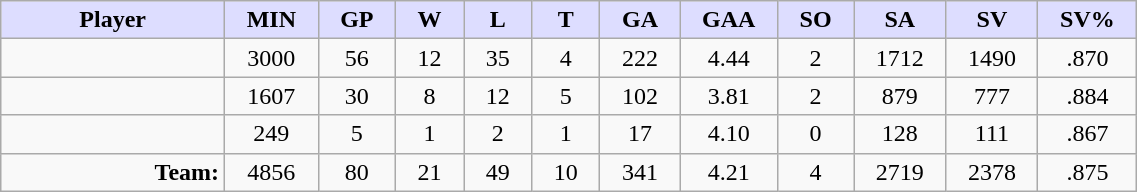<table style="width:60%;" class="wikitable sortable">
<tr>
<th style="background:#ddf; width:10%;">Player</th>
<th style="width:3%; background:#ddf;" title="Minutes played">MIN</th>
<th style="width:3%; background:#ddf;" title="Games played in">GP</th>
<th style="width:3%; background:#ddf;" title="Games played in">W</th>
<th style="width:3%; background:#ddf;" title="Games played in">L</th>
<th style="width:3%; background:#ddf;" title="Ties">T</th>
<th style="width:3%; background:#ddf;" title="Goals against">GA</th>
<th style="width:3%; background:#ddf;" title="Goals against average">GAA</th>
<th style="width:3%; background:#ddf;" title="Shut-outs">SO</th>
<th style="width:3%; background:#ddf;" title="Shots against">SA</th>
<th style="width:3%; background:#ddf;" title="Shots saved">SV</th>
<th style="width:3%; background:#ddf;" title="Save percentage">SV%</th>
</tr>
<tr style="text-align:center;">
<td style="text-align:right;"></td>
<td>3000</td>
<td>56</td>
<td>12</td>
<td>35</td>
<td>4</td>
<td>222</td>
<td>4.44</td>
<td>2</td>
<td>1712</td>
<td>1490</td>
<td>.870</td>
</tr>
<tr style="text-align:center;">
<td style="text-align:right;"></td>
<td>1607</td>
<td>30</td>
<td>8</td>
<td>12</td>
<td>5</td>
<td>102</td>
<td>3.81</td>
<td>2</td>
<td>879</td>
<td>777</td>
<td>.884</td>
</tr>
<tr style="text-align:center;">
<td style="text-align:right;"></td>
<td>249</td>
<td>5</td>
<td>1</td>
<td>2</td>
<td>1</td>
<td>17</td>
<td>4.10</td>
<td>0</td>
<td>128</td>
<td>111</td>
<td>.867</td>
</tr>
<tr style="text-align:center;">
<td style="text-align:right;"><strong>Team:</strong></td>
<td>4856</td>
<td>80</td>
<td>21</td>
<td>49</td>
<td>10</td>
<td>341</td>
<td>4.21</td>
<td>4</td>
<td>2719</td>
<td>2378</td>
<td>.875</td>
</tr>
</table>
